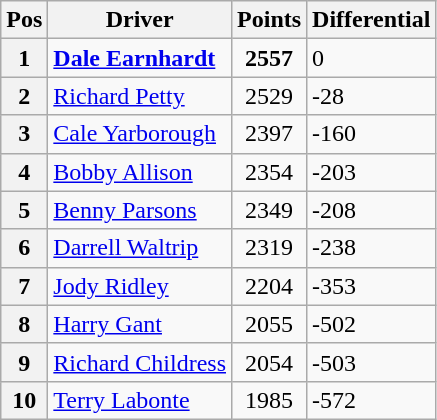<table class="wikitable">
<tr>
<th>Pos</th>
<th>Driver</th>
<th>Points</th>
<th>Differential</th>
</tr>
<tr>
<th>1 </th>
<td><strong><a href='#'>Dale Earnhardt</a></strong></td>
<td style="text-align:center;"><strong>2557</strong></td>
<td>0</td>
</tr>
<tr>
<th>2 </th>
<td><a href='#'>Richard Petty</a></td>
<td style="text-align:center;">2529</td>
<td>-28</td>
</tr>
<tr>
<th>3 </th>
<td><a href='#'>Cale Yarborough</a></td>
<td style="text-align:center;">2397</td>
<td>-160</td>
</tr>
<tr>
<th>4 </th>
<td><a href='#'>Bobby Allison</a></td>
<td style="text-align:center;">2354</td>
<td>-203</td>
</tr>
<tr>
<th>5 </th>
<td><a href='#'>Benny Parsons</a></td>
<td style="text-align:center;">2349</td>
<td>-208</td>
</tr>
<tr>
<th>6 </th>
<td><a href='#'>Darrell Waltrip</a></td>
<td style="text-align:center;">2319</td>
<td>-238</td>
</tr>
<tr>
<th>7 </th>
<td><a href='#'>Jody Ridley</a></td>
<td style="text-align:center;">2204</td>
<td>-353</td>
</tr>
<tr>
<th>8 </th>
<td><a href='#'>Harry Gant</a></td>
<td style="text-align:center;">2055</td>
<td>-502</td>
</tr>
<tr>
<th>9 </th>
<td><a href='#'>Richard Childress</a></td>
<td style="text-align:center;">2054</td>
<td>-503</td>
</tr>
<tr>
<th>10 </th>
<td><a href='#'>Terry Labonte</a></td>
<td style="text-align:center;">1985</td>
<td>-572</td>
</tr>
</table>
